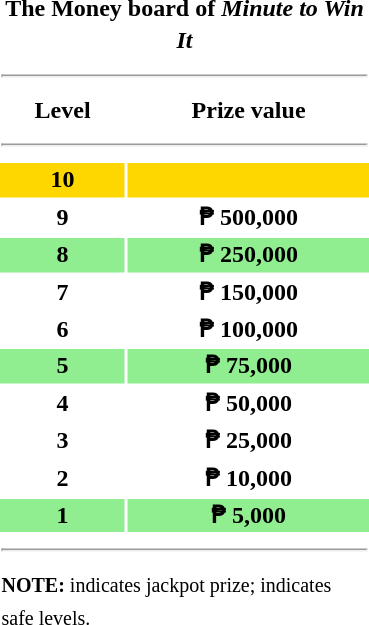<table class="toccolours" style="width: 20em; float:right; margin-left:1em; font-size:100%; line-height:1.3em; width:250px;">
<tr>
<th colspan="2">The Money board of <em>Minute to Win It</em></th>
</tr>
<tr>
<td colspan="2"><hr></td>
</tr>
<tr>
<th>Level</th>
<th>Prize value</th>
</tr>
<tr>
<td colspan="2"><hr></td>
</tr>
<tr style="background:gold;">
<th>10</th>
<th></th>
</tr>
<tr>
<th>9</th>
<th>₱ 500,000</th>
</tr>
<tr style="background:lightgreen;">
<th>8</th>
<th>₱ 250,000</th>
</tr>
<tr>
<th>7</th>
<th>₱ 150,000</th>
</tr>
<tr>
<th>6</th>
<th>₱ 100,000</th>
</tr>
<tr style="background:lightgreen;">
<th>5</th>
<th>₱ 75,000</th>
</tr>
<tr>
<th>4</th>
<th>₱ 50,000</th>
</tr>
<tr>
<th>3</th>
<th>₱ 25,000</th>
</tr>
<tr>
<th>2</th>
<th>₱ 10,000</th>
</tr>
<tr style="background:lightgreen;">
<th>1</th>
<th>₱ 5,000</th>
</tr>
<tr>
<td colspan="2"><hr></td>
</tr>
<tr>
<td colspan="2"><small><strong>NOTE:</strong>  indicates jackpot prize;  indicates safe levels.</small></td>
</tr>
<tr>
</tr>
</table>
